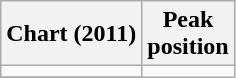<table class="wikitable plainrowheaders">
<tr>
<th>Chart (2011)</th>
<th>Peak<br>position</th>
</tr>
<tr>
<td></td>
</tr>
<tr>
</tr>
</table>
